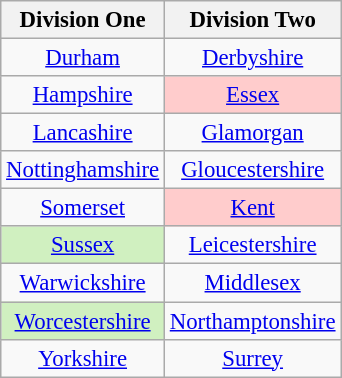<table class="wikitable" style="font-size:95%; text-align: center;">
<tr>
<th>Division One</th>
<th>Division Two</th>
</tr>
<tr>
<td><a href='#'>Durham</a></td>
<td><a href='#'>Derbyshire</a></td>
</tr>
<tr>
<td><a href='#'>Hampshire</a></td>
<td style="background:#fcc;"><a href='#'>Essex</a></td>
</tr>
<tr>
<td><a href='#'>Lancashire</a></td>
<td><a href='#'>Glamorgan</a></td>
</tr>
<tr>
<td><a href='#'>Nottinghamshire</a></td>
<td><a href='#'>Gloucestershire</a></td>
</tr>
<tr>
<td><a href='#'>Somerset</a></td>
<td style="background:#fcc;"><a href='#'>Kent</a></td>
</tr>
<tr>
<td style="background:#d0f0c0;"><a href='#'>Sussex</a></td>
<td><a href='#'>Leicestershire</a></td>
</tr>
<tr>
<td><a href='#'>Warwickshire</a></td>
<td><a href='#'>Middlesex</a></td>
</tr>
<tr>
<td style="background:#d0f0c0;"><a href='#'>Worcestershire</a></td>
<td><a href='#'>Northamptonshire</a></td>
</tr>
<tr>
<td><a href='#'>Yorkshire</a></td>
<td><a href='#'>Surrey</a></td>
</tr>
</table>
